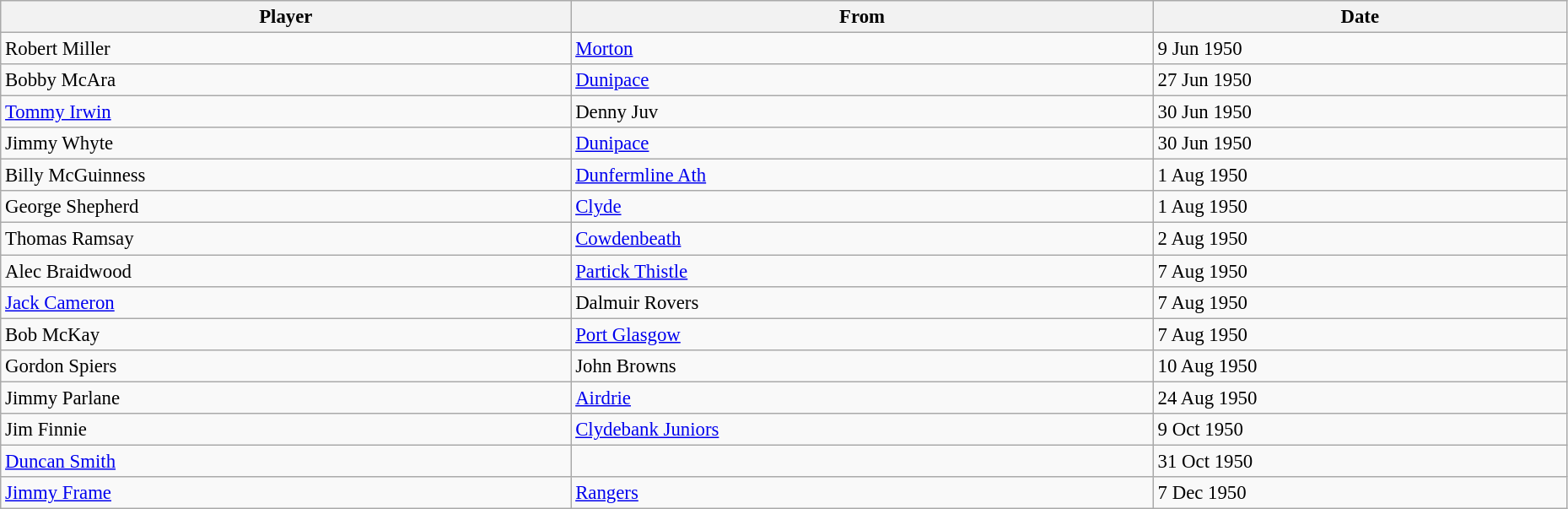<table class="wikitable" style="text-align:center; font-size:95%;width:98%; text-align:left">
<tr>
<th>Player</th>
<th>From</th>
<th>Date</th>
</tr>
<tr>
<td> Robert Miller</td>
<td> <a href='#'>Morton</a></td>
<td>9 Jun 1950</td>
</tr>
<tr>
<td> Bobby McAra</td>
<td> <a href='#'>Dunipace</a></td>
<td>27 Jun 1950</td>
</tr>
<tr>
<td> <a href='#'>Tommy Irwin</a></td>
<td> Denny Juv</td>
<td>30 Jun 1950</td>
</tr>
<tr>
<td> Jimmy Whyte</td>
<td> <a href='#'>Dunipace</a></td>
<td>30 Jun 1950</td>
</tr>
<tr>
<td> Billy McGuinness</td>
<td> <a href='#'>Dunfermline Ath</a></td>
<td>1 Aug 1950</td>
</tr>
<tr>
<td> George Shepherd</td>
<td> <a href='#'>Clyde</a></td>
<td>1 Aug 1950</td>
</tr>
<tr>
<td> Thomas Ramsay</td>
<td> <a href='#'>Cowdenbeath</a></td>
<td>2 Aug 1950</td>
</tr>
<tr>
<td> Alec Braidwood</td>
<td> <a href='#'>Partick Thistle</a></td>
<td>7 Aug 1950</td>
</tr>
<tr>
<td> <a href='#'>Jack Cameron</a></td>
<td> Dalmuir Rovers</td>
<td>7 Aug 1950</td>
</tr>
<tr>
<td> Bob McKay</td>
<td> <a href='#'>Port Glasgow</a></td>
<td>7 Aug 1950</td>
</tr>
<tr>
<td> Gordon Spiers</td>
<td> John Browns</td>
<td>10 Aug 1950</td>
</tr>
<tr>
<td> Jimmy Parlane</td>
<td> <a href='#'>Airdrie</a></td>
<td>24 Aug 1950</td>
</tr>
<tr>
<td> Jim Finnie</td>
<td> <a href='#'>Clydebank Juniors</a></td>
<td>9 Oct 1950</td>
</tr>
<tr>
<td> <a href='#'>Duncan Smith</a></td>
<td></td>
<td>31 Oct 1950</td>
</tr>
<tr>
<td> <a href='#'>Jimmy Frame</a></td>
<td> <a href='#'>Rangers</a></td>
<td>7 Dec 1950</td>
</tr>
</table>
